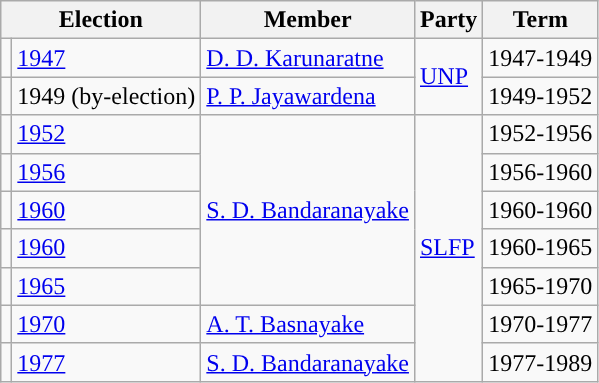<table class="wikitable">
<tr>
<th colspan="2">Election</th>
<th>Member</th>
<th>Party</th>
<th>Term</th>
</tr>
<tr>
<td style="background-color: "></td>
<td><a href='#'>1947</a></td>
<td><a href='#'>D. D. Karunaratne</a></td>
<td rowspan=2><a href='#'>UNP</a></td>
<td>1947-1949</td>
</tr>
<tr>
<td style="background-color: "></td>
<td>1949 (by-election)</td>
<td><a href='#'>P. P. Jayawardena</a></td>
<td>1949-1952</td>
</tr>
<tr>
<td style="background-color: "></td>
<td><a href='#'>1952</a></td>
<td rowspan=5><a href='#'>S. D. Bandaranayake</a></td>
<td rowspan=7><a href='#'>SLFP</a></td>
<td>1952-1956</td>
</tr>
<tr>
<td style="background-color: "></td>
<td><a href='#'>1956</a></td>
<td>1956-1960</td>
</tr>
<tr>
<td style="background-color: "></td>
<td><a href='#'>1960</a></td>
<td>1960-1960</td>
</tr>
<tr>
<td style="background-color: "></td>
<td><a href='#'>1960</a></td>
<td>1960-1965</td>
</tr>
<tr>
<td style="background-color: "></td>
<td><a href='#'>1965</a></td>
<td>1965-1970</td>
</tr>
<tr>
<td style="background-color: "></td>
<td><a href='#'>1970</a></td>
<td><a href='#'>A. T. Basnayake</a></td>
<td>1970-1977</td>
</tr>
<tr>
<td style="background-color: "></td>
<td><a href='#'>1977</a></td>
<td><a href='#'>S. D. Bandaranayake</a></td>
<td>1977-1989</td>
</tr>
</table>
